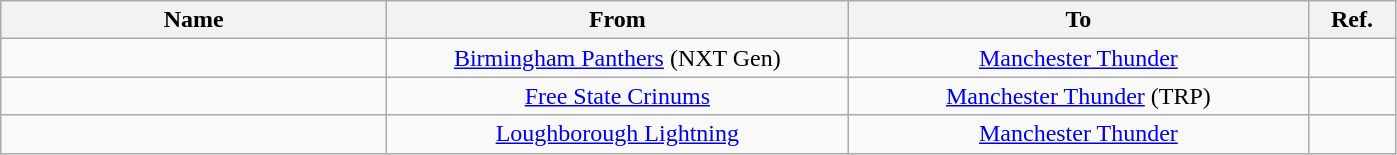<table class="wikitable sortable alternance" style="text-align:center">
<tr>
<th style="width:250px;">Name</th>
<th style="width:300px;">From</th>
<th style="width:300px;">To</th>
<th style="width:50px;">Ref.</th>
</tr>
<tr>
<td> </td>
<td> <a href='#'>Birmingham Panthers</a> (NXT Gen)</td>
<td> <a href='#'>Manchester Thunder</a></td>
<td></td>
</tr>
<tr>
<td> </td>
<td> <a href='#'>Free State Crinums</a></td>
<td> <a href='#'>Manchester Thunder</a> (TRP)</td>
<td></td>
</tr>
<tr>
<td> </td>
<td> <a href='#'>Loughborough Lightning</a></td>
<td> <a href='#'>Manchester Thunder</a></td>
<td></td>
</tr>
</table>
